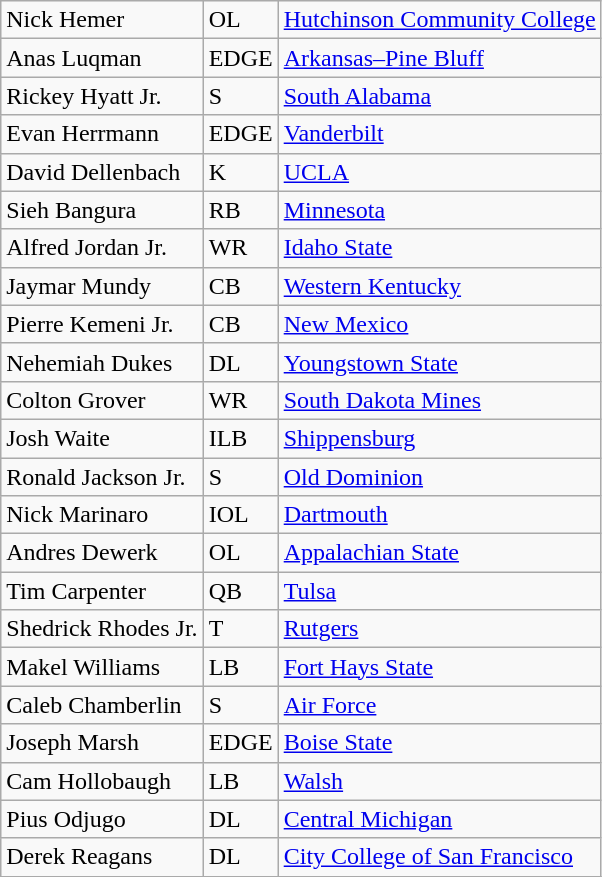<table class="wikitable">
<tr>
<td>Nick Hemer</td>
<td>OL</td>
<td><a href='#'>Hutchinson Community College</a></td>
</tr>
<tr>
<td>Anas Luqman</td>
<td>EDGE</td>
<td><a href='#'>Arkansas–Pine Bluff</a></td>
</tr>
<tr>
<td>Rickey Hyatt Jr.</td>
<td>S</td>
<td><a href='#'>South Alabama</a></td>
</tr>
<tr>
<td>Evan Herrmann</td>
<td>EDGE</td>
<td><a href='#'>Vanderbilt</a></td>
</tr>
<tr>
<td>David Dellenbach</td>
<td>K</td>
<td><a href='#'>UCLA</a></td>
</tr>
<tr>
<td>Sieh Bangura</td>
<td>RB</td>
<td><a href='#'>Minnesota</a></td>
</tr>
<tr>
<td>Alfred Jordan Jr.</td>
<td>WR</td>
<td><a href='#'>Idaho State</a></td>
</tr>
<tr>
<td>Jaymar Mundy</td>
<td>CB</td>
<td><a href='#'>Western Kentucky</a></td>
</tr>
<tr>
<td>Pierre Kemeni Jr.</td>
<td>CB</td>
<td><a href='#'>New Mexico</a></td>
</tr>
<tr>
<td>Nehemiah Dukes</td>
<td>DL</td>
<td><a href='#'>Youngstown State</a></td>
</tr>
<tr>
<td>Colton Grover</td>
<td>WR</td>
<td><a href='#'>South Dakota Mines</a></td>
</tr>
<tr>
<td>Josh Waite</td>
<td>ILB</td>
<td><a href='#'>Shippensburg</a></td>
</tr>
<tr>
<td>Ronald Jackson Jr.</td>
<td>S</td>
<td><a href='#'>Old Dominion</a></td>
</tr>
<tr>
<td>Nick Marinaro</td>
<td>IOL</td>
<td><a href='#'>Dartmouth</a></td>
</tr>
<tr>
<td>Andres Dewerk</td>
<td>OL</td>
<td><a href='#'>Appalachian State</a></td>
</tr>
<tr>
<td>Tim Carpenter</td>
<td>QB</td>
<td><a href='#'>Tulsa</a></td>
</tr>
<tr>
<td>Shedrick Rhodes Jr.</td>
<td>T</td>
<td><a href='#'>Rutgers</a></td>
</tr>
<tr>
<td>Makel Williams</td>
<td>LB</td>
<td><a href='#'>Fort Hays State</a></td>
</tr>
<tr>
<td>Caleb Chamberlin</td>
<td>S</td>
<td><a href='#'>Air Force</a></td>
</tr>
<tr>
<td>Joseph Marsh</td>
<td>EDGE</td>
<td><a href='#'>Boise State</a></td>
</tr>
<tr>
<td>Cam Hollobaugh</td>
<td>LB</td>
<td><a href='#'>Walsh</a></td>
</tr>
<tr>
<td>Pius Odjugo</td>
<td>DL</td>
<td><a href='#'>Central Michigan</a></td>
</tr>
<tr>
<td>Derek Reagans</td>
<td>DL</td>
<td><a href='#'>City College of San Francisco</a></td>
</tr>
<tr>
</tr>
</table>
